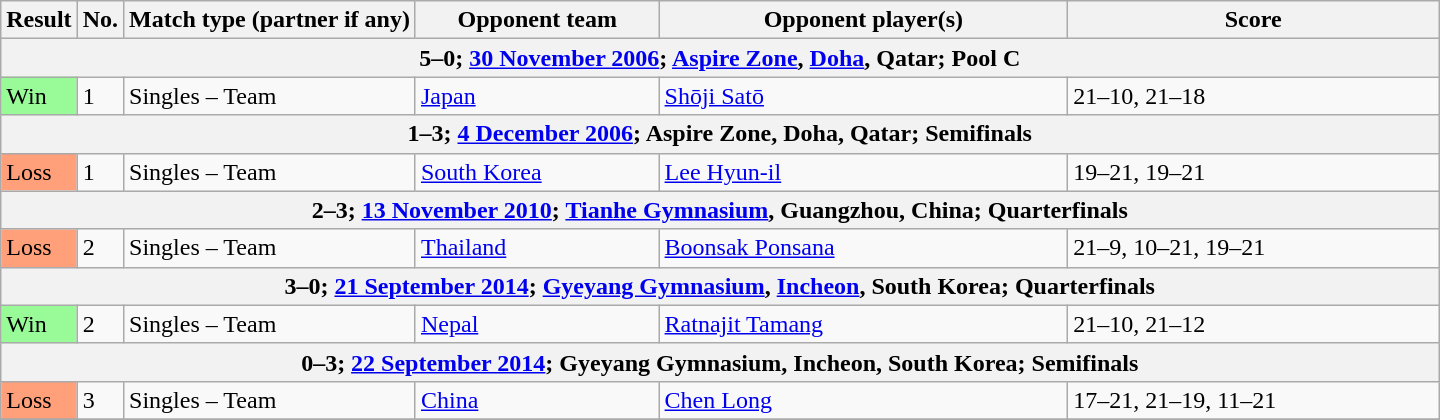<table class=wikitable>
<tr>
<th scope="col">Result</th>
<th scope="col">No.</th>
<th scope="col">Match type (partner if any)</th>
<th scope="col" style="width:155px;">Opponent team</th>
<th scope="col" style="width:265px;">Opponent player(s)</th>
<th scope="col" style="width:240px;">Score</th>
</tr>
<tr>
<th colspan=7>5–0; <a href='#'>30 November 2006</a>; <a href='#'>Aspire Zone</a>, <a href='#'>Doha</a>, Qatar; Pool C</th>
</tr>
<tr>
<td bgcolor=98FB98>Win</td>
<td>1</td>
<td>Singles – Team</td>
<td> <a href='#'>Japan</a></td>
<td><a href='#'>Shōji Satō</a></td>
<td>21–10, 21–18</td>
</tr>
<tr>
<th colspan=7>1–3; <a href='#'>4 December 2006</a>; Aspire Zone, Doha, Qatar; Semifinals</th>
</tr>
<tr>
<td bgcolor=FFA07A>Loss</td>
<td>1</td>
<td>Singles – Team</td>
<td> <a href='#'>South Korea</a></td>
<td><a href='#'>Lee Hyun-il</a></td>
<td>19–21, 19–21</td>
</tr>
<tr>
<th colspan=7>2–3; <a href='#'>13 November 2010</a>; <a href='#'>Tianhe Gymnasium</a>, Guangzhou, China; Quarterfinals</th>
</tr>
<tr>
<td bgcolor=FFA07A>Loss</td>
<td>2</td>
<td>Singles – Team</td>
<td> <a href='#'>Thailand</a></td>
<td><a href='#'>Boonsak Ponsana</a></td>
<td>21–9, 10–21, 19–21</td>
</tr>
<tr>
<th colspan=7>3–0; <a href='#'>21 September 2014</a>; <a href='#'>Gyeyang Gymnasium</a>, <a href='#'>Incheon</a>, South Korea; Quarterfinals</th>
</tr>
<tr>
<td bgcolor=98FB98>Win</td>
<td>2</td>
<td>Singles – Team</td>
<td> <a href='#'>Nepal</a></td>
<td><a href='#'>Ratnajit Tamang</a></td>
<td>21–10, 21–12</td>
</tr>
<tr>
<th colspan=7>0–3; <a href='#'>22 September 2014</a>; Gyeyang Gymnasium, Incheon, South Korea; Semifinals</th>
</tr>
<tr>
<td bgcolor=FFA07A>Loss</td>
<td>3</td>
<td>Singles – Team</td>
<td> <a href='#'>China</a></td>
<td><a href='#'>Chen Long</a></td>
<td>17–21, 21–19, 11–21</td>
</tr>
<tr>
</tr>
</table>
